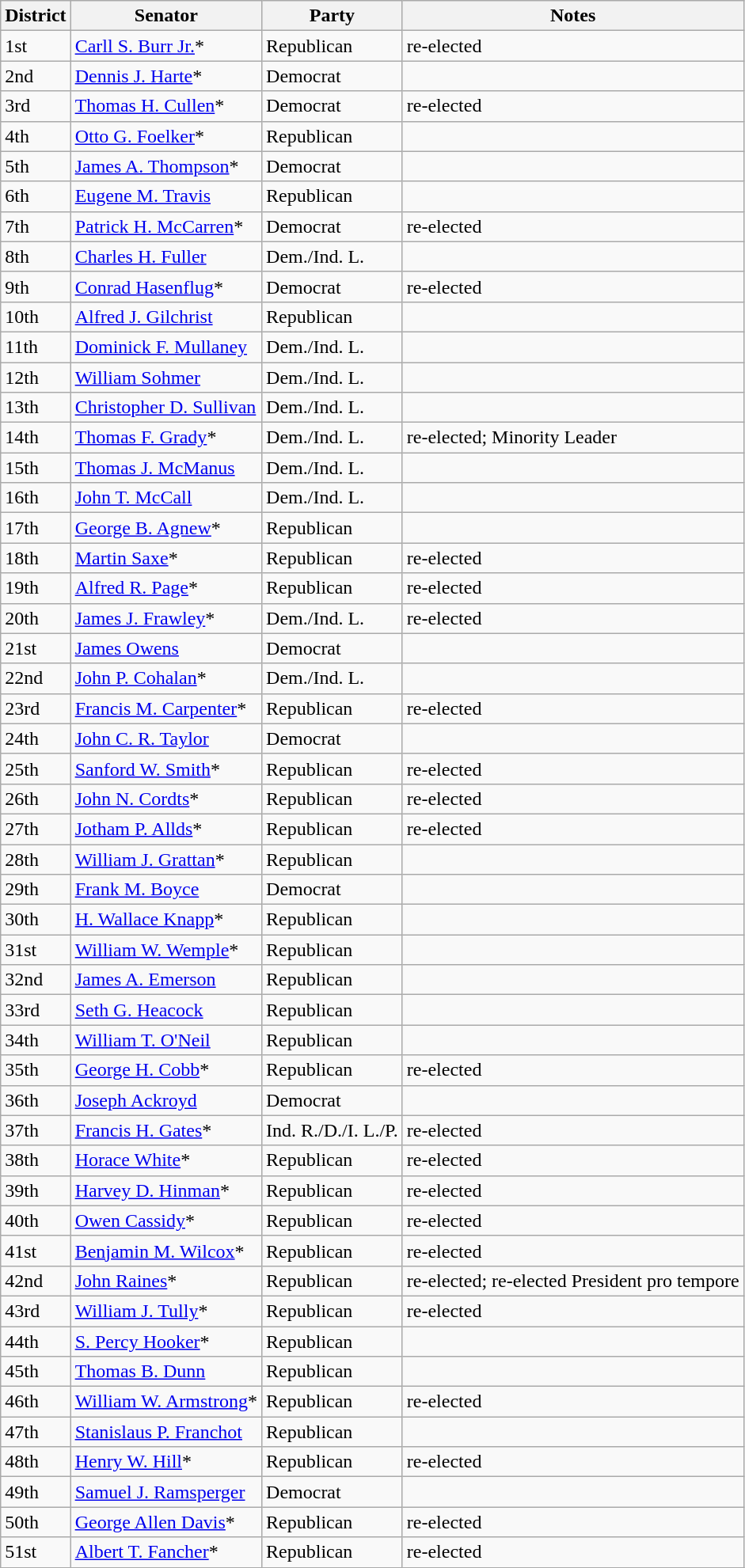<table class=wikitable>
<tr>
<th>District</th>
<th>Senator</th>
<th>Party</th>
<th>Notes</th>
</tr>
<tr>
<td>1st</td>
<td><a href='#'>Carll S. Burr Jr.</a>*</td>
<td>Republican</td>
<td>re-elected</td>
</tr>
<tr>
<td>2nd</td>
<td><a href='#'>Dennis J. Harte</a>*</td>
<td>Democrat</td>
<td></td>
</tr>
<tr>
<td>3rd</td>
<td><a href='#'>Thomas H. Cullen</a>*</td>
<td>Democrat</td>
<td>re-elected</td>
</tr>
<tr>
<td>4th</td>
<td><a href='#'>Otto G. Foelker</a>*</td>
<td>Republican</td>
<td></td>
</tr>
<tr>
<td>5th</td>
<td><a href='#'>James A. Thompson</a>*</td>
<td>Democrat</td>
<td></td>
</tr>
<tr>
<td>6th</td>
<td><a href='#'>Eugene M. Travis</a></td>
<td>Republican</td>
<td></td>
</tr>
<tr>
<td>7th</td>
<td><a href='#'>Patrick H. McCarren</a>*</td>
<td>Democrat</td>
<td>re-elected</td>
</tr>
<tr>
<td>8th</td>
<td><a href='#'>Charles H. Fuller</a></td>
<td>Dem./Ind. L.</td>
<td></td>
</tr>
<tr>
<td>9th</td>
<td><a href='#'>Conrad Hasenflug</a>*</td>
<td>Democrat</td>
<td>re-elected</td>
</tr>
<tr>
<td>10th</td>
<td><a href='#'>Alfred J. Gilchrist</a></td>
<td>Republican</td>
<td></td>
</tr>
<tr>
<td>11th</td>
<td><a href='#'>Dominick F. Mullaney</a></td>
<td>Dem./Ind. L.</td>
<td></td>
</tr>
<tr>
<td>12th</td>
<td><a href='#'>William Sohmer</a></td>
<td>Dem./Ind. L.</td>
<td></td>
</tr>
<tr>
<td>13th</td>
<td><a href='#'>Christopher D. Sullivan</a></td>
<td>Dem./Ind. L.</td>
<td></td>
</tr>
<tr>
<td>14th</td>
<td><a href='#'>Thomas F. Grady</a>*</td>
<td>Dem./Ind. L.</td>
<td>re-elected; Minority Leader</td>
</tr>
<tr>
<td>15th</td>
<td><a href='#'>Thomas J. McManus</a></td>
<td>Dem./Ind. L.</td>
<td></td>
</tr>
<tr>
<td>16th</td>
<td><a href='#'>John T. McCall</a></td>
<td>Dem./Ind. L.</td>
<td></td>
</tr>
<tr>
<td>17th</td>
<td><a href='#'>George B. Agnew</a>*</td>
<td>Republican</td>
<td></td>
</tr>
<tr>
<td>18th</td>
<td><a href='#'>Martin Saxe</a>*</td>
<td>Republican</td>
<td>re-elected</td>
</tr>
<tr>
<td>19th</td>
<td><a href='#'>Alfred R. Page</a>*</td>
<td>Republican</td>
<td>re-elected</td>
</tr>
<tr>
<td>20th</td>
<td><a href='#'>James J. Frawley</a>*</td>
<td>Dem./Ind. L.</td>
<td>re-elected</td>
</tr>
<tr>
<td>21st</td>
<td><a href='#'>James Owens</a></td>
<td>Democrat</td>
<td></td>
</tr>
<tr>
<td>22nd</td>
<td><a href='#'>John P. Cohalan</a>*</td>
<td>Dem./Ind. L.</td>
<td></td>
</tr>
<tr>
<td>23rd</td>
<td><a href='#'>Francis M. Carpenter</a>*</td>
<td>Republican</td>
<td>re-elected</td>
</tr>
<tr>
<td>24th</td>
<td><a href='#'>John C. R. Taylor</a></td>
<td>Democrat</td>
<td></td>
</tr>
<tr>
<td>25th</td>
<td><a href='#'>Sanford W. Smith</a>*</td>
<td>Republican</td>
<td>re-elected</td>
</tr>
<tr>
<td>26th</td>
<td><a href='#'>John N. Cordts</a>*</td>
<td>Republican</td>
<td>re-elected</td>
</tr>
<tr>
<td>27th</td>
<td><a href='#'>Jotham P. Allds</a>*</td>
<td>Republican</td>
<td>re-elected</td>
</tr>
<tr>
<td>28th</td>
<td><a href='#'>William J. Grattan</a>*</td>
<td>Republican</td>
<td></td>
</tr>
<tr>
<td>29th</td>
<td><a href='#'>Frank M. Boyce</a></td>
<td>Democrat</td>
<td></td>
</tr>
<tr>
<td>30th</td>
<td><a href='#'>H. Wallace Knapp</a>*</td>
<td>Republican</td>
<td></td>
</tr>
<tr>
<td>31st</td>
<td><a href='#'>William W. Wemple</a>*</td>
<td>Republican</td>
<td></td>
</tr>
<tr>
<td>32nd</td>
<td><a href='#'>James A. Emerson</a></td>
<td>Republican</td>
<td></td>
</tr>
<tr>
<td>33rd</td>
<td><a href='#'>Seth G. Heacock</a></td>
<td>Republican</td>
<td></td>
</tr>
<tr>
<td>34th</td>
<td><a href='#'>William T. O'Neil</a></td>
<td>Republican</td>
<td></td>
</tr>
<tr>
<td>35th</td>
<td><a href='#'>George H. Cobb</a>*</td>
<td>Republican</td>
<td>re-elected</td>
</tr>
<tr>
<td>36th</td>
<td><a href='#'>Joseph Ackroyd</a></td>
<td>Democrat</td>
<td></td>
</tr>
<tr>
<td>37th</td>
<td><a href='#'>Francis H. Gates</a>*</td>
<td>Ind. R./D./I. L./P.</td>
<td>re-elected</td>
</tr>
<tr>
<td>38th</td>
<td><a href='#'>Horace White</a>*</td>
<td>Republican</td>
<td>re-elected</td>
</tr>
<tr>
<td>39th</td>
<td><a href='#'>Harvey D. Hinman</a>*</td>
<td>Republican</td>
<td>re-elected</td>
</tr>
<tr>
<td>40th</td>
<td><a href='#'>Owen Cassidy</a>*</td>
<td>Republican</td>
<td>re-elected</td>
</tr>
<tr>
<td>41st</td>
<td><a href='#'>Benjamin M. Wilcox</a>*</td>
<td>Republican</td>
<td>re-elected</td>
</tr>
<tr>
<td>42nd</td>
<td><a href='#'>John Raines</a>*</td>
<td>Republican</td>
<td>re-elected; re-elected President pro tempore</td>
</tr>
<tr>
<td>43rd</td>
<td><a href='#'>William J. Tully</a>*</td>
<td>Republican</td>
<td>re-elected</td>
</tr>
<tr>
<td>44th</td>
<td><a href='#'>S. Percy Hooker</a>*</td>
<td>Republican</td>
<td></td>
</tr>
<tr>
<td>45th</td>
<td><a href='#'>Thomas B. Dunn</a></td>
<td>Republican</td>
<td></td>
</tr>
<tr>
<td>46th</td>
<td><a href='#'>William W. Armstrong</a>*</td>
<td>Republican</td>
<td>re-elected</td>
</tr>
<tr>
<td>47th</td>
<td><a href='#'>Stanislaus P. Franchot</a></td>
<td>Republican</td>
<td></td>
</tr>
<tr>
<td>48th</td>
<td><a href='#'>Henry W. Hill</a>*</td>
<td>Republican</td>
<td>re-elected</td>
</tr>
<tr>
<td>49th</td>
<td><a href='#'>Samuel J. Ramsperger</a></td>
<td>Democrat</td>
<td></td>
</tr>
<tr>
<td>50th</td>
<td><a href='#'>George Allen Davis</a>*</td>
<td>Republican</td>
<td>re-elected</td>
</tr>
<tr>
<td>51st</td>
<td><a href='#'>Albert T. Fancher</a>*</td>
<td>Republican</td>
<td>re-elected</td>
</tr>
<tr>
</tr>
</table>
